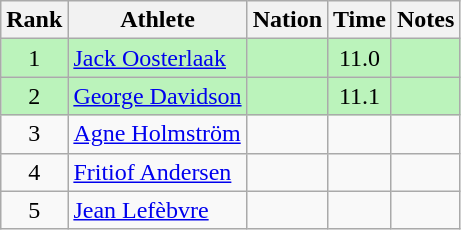<table class="wikitable sortable" style="text-align:center">
<tr>
<th>Rank</th>
<th>Athlete</th>
<th>Nation</th>
<th>Time</th>
<th>Notes</th>
</tr>
<tr bgcolor=bbf3bb>
<td>1</td>
<td align=left data-sort-value="Oosterlaak, Jack"><a href='#'>Jack Oosterlaak</a></td>
<td align=left></td>
<td>11.0</td>
<td></td>
</tr>
<tr bgcolor=bbf3bb>
<td>2</td>
<td align=left data-sort-value="Davidson, George"><a href='#'>George Davidson</a></td>
<td align=left></td>
<td>11.1</td>
<td></td>
</tr>
<tr>
<td>3</td>
<td align=left data-sort-value="Holmström, Agne"><a href='#'>Agne Holmström</a></td>
<td align=left></td>
<td></td>
<td></td>
</tr>
<tr>
<td>4</td>
<td align=left data-sort-value="Andersen, Fritiof"><a href='#'>Fritiof Andersen</a></td>
<td align=left></td>
<td></td>
<td></td>
</tr>
<tr>
<td>5</td>
<td align=left data-sort-value="Lefèvre, Jean"><a href='#'>Jean Lefèbvre</a></td>
<td align=left></td>
<td></td>
<td></td>
</tr>
</table>
